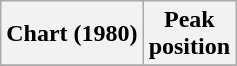<table class="wikitable sortable">
<tr>
<th align="center">Chart (1980)</th>
<th align="center">Peak<br>position</th>
</tr>
<tr>
</tr>
</table>
